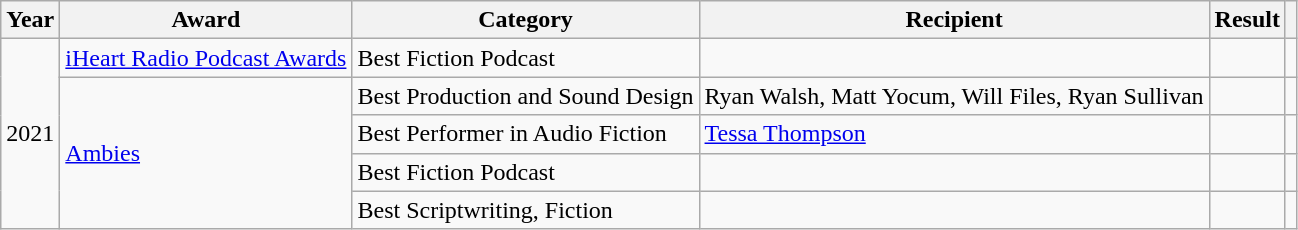<table class="wikitable sortable">
<tr>
<th>Year</th>
<th>Award</th>
<th>Category</th>
<th>Recipient</th>
<th>Result</th>
<th class="unsortable"></th>
</tr>
<tr>
<td rowspan="5">2021</td>
<td><a href='#'>iHeart Radio Podcast Awards</a></td>
<td>Best Fiction Podcast</td>
<td></td>
<td></td>
<td></td>
</tr>
<tr>
<td rowspan="4"><a href='#'>Ambies</a></td>
<td>Best Production and Sound Design</td>
<td>Ryan Walsh, Matt Yocum, Will Files, Ryan Sullivan</td>
<td></td>
<td></td>
</tr>
<tr>
<td>Best Performer in Audio Fiction</td>
<td><a href='#'>Tessa Thompson</a></td>
<td></td>
<td></td>
</tr>
<tr>
<td>Best Fiction Podcast</td>
<td></td>
<td></td>
<td></td>
</tr>
<tr>
<td>Best Scriptwriting, Fiction</td>
<td></td>
<td></td>
<td></td>
</tr>
</table>
